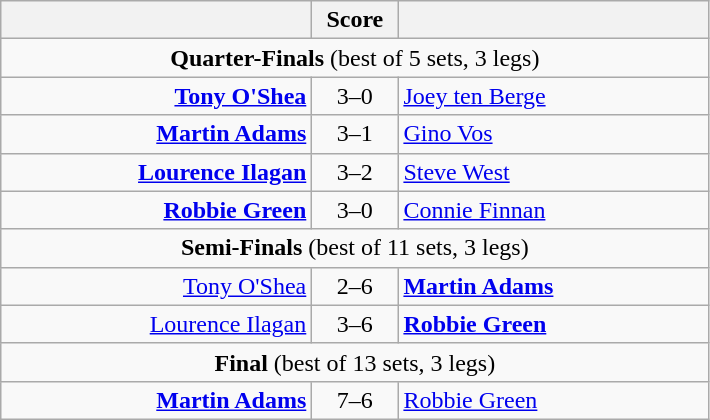<table class=wikitable style="text-align:center">
<tr>
<th width=200></th>
<th width=50>Score</th>
<th width=200></th>
</tr>
<tr align=center>
<td colspan="3"><strong>Quarter-Finals</strong> (best of 5 sets, 3 legs)</td>
</tr>
<tr align=left>
<td align=right><strong><a href='#'>Tony O'Shea</a></strong> </td>
<td align=center>3–0</td>
<td> <a href='#'>Joey ten Berge</a></td>
</tr>
<tr align=left>
<td align=right><strong><a href='#'>Martin Adams</a></strong> </td>
<td align=center>3–1</td>
<td> <a href='#'>Gino Vos</a></td>
</tr>
<tr align=left>
<td align=right><strong><a href='#'>Lourence Ilagan</a></strong> </td>
<td align=center>3–2</td>
<td> <a href='#'>Steve West</a></td>
</tr>
<tr align=left>
<td align=right><strong><a href='#'>Robbie Green</a></strong> </td>
<td align=center>3–0</td>
<td> <a href='#'>Connie Finnan</a></td>
</tr>
<tr align=center>
<td colspan="3"><strong>Semi-Finals</strong> (best of 11 sets, 3 legs)</td>
</tr>
<tr align=left>
<td align=right><a href='#'>Tony O'Shea</a> </td>
<td align=center>2–6</td>
<td> <strong><a href='#'>Martin Adams</a></strong></td>
</tr>
<tr align=left>
<td align=right><a href='#'>Lourence Ilagan</a> </td>
<td align=center>3–6</td>
<td> <strong><a href='#'>Robbie Green</a></strong></td>
</tr>
<tr align=center>
<td colspan="3"><strong>Final</strong> (best of 13 sets, 3 legs)</td>
</tr>
<tr align=left>
<td align=right><strong><a href='#'>Martin Adams</a></strong> </td>
<td align=center>7–6</td>
<td> <a href='#'>Robbie Green</a></td>
</tr>
</table>
